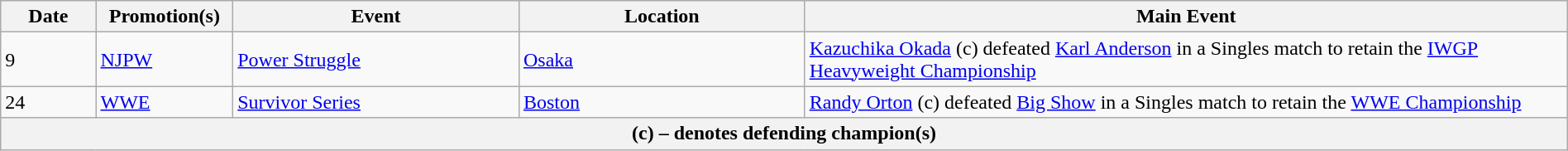<table class="wikitable" style="width:100%;">
<tr>
<th width=5%>Date</th>
<th width=5%>Promotion(s)</th>
<th width=15%>Event</th>
<th width=15%>Location</th>
<th width=40%>Main Event</th>
</tr>
<tr>
<td>9</td>
<td><a href='#'>NJPW</a></td>
<td><a href='#'>Power Struggle</a></td>
<td><a href='#'>Osaka</a></td>
<td><a href='#'>Kazuchika Okada</a> (c) defeated <a href='#'>Karl Anderson</a> in a Singles match to retain the <a href='#'>IWGP Heavyweight Championship</a></td>
</tr>
<tr>
<td>24</td>
<td><a href='#'>WWE</a></td>
<td><a href='#'>Survivor Series</a></td>
<td><a href='#'>Boston</a></td>
<td><a href='#'>Randy Orton</a> (c) defeated <a href='#'>Big Show</a> in a Singles match to retain the <a href='#'>WWE Championship</a></td>
</tr>
<tr>
<th colspan="6">(c) – denotes defending champion(s)</th>
</tr>
</table>
